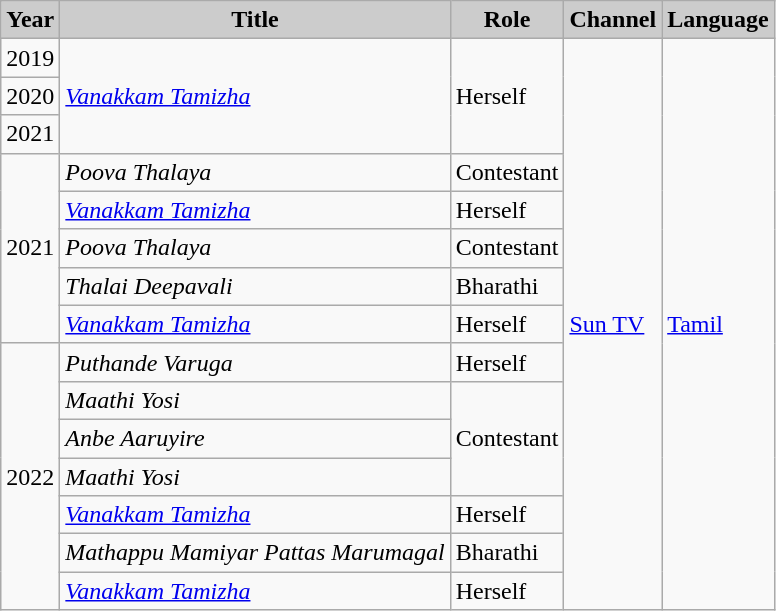<table class="wikitable">
<tr>
<th style="background:#ccc;">Year</th>
<th style="background:#ccc;">Title</th>
<th style="background:#ccc;">Role</th>
<th style="background:#ccc;">Channel</th>
<th style="background:#ccc;">Language</th>
</tr>
<tr>
<td>2019</td>
<td rowspan="3"><em><a href='#'>Vanakkam Tamizha</a></em></td>
<td rowspan="3">Herself</td>
<td rowspan="16"><a href='#'>Sun TV</a></td>
<td rowspan="16"><a href='#'>Tamil</a></td>
</tr>
<tr>
<td>2020</td>
</tr>
<tr>
<td>2021</td>
</tr>
<tr>
<td rowspan="5">2021</td>
<td><em>Poova Thalaya</em></td>
<td>Contestant</td>
</tr>
<tr>
<td><em><a href='#'>Vanakkam Tamizha</a></em></td>
<td>Herself</td>
</tr>
<tr>
<td><em>Poova Thalaya</em></td>
<td>Contestant</td>
</tr>
<tr>
<td><em>Thalai Deepavali</em></td>
<td>Bharathi</td>
</tr>
<tr>
<td><em><a href='#'>Vanakkam Tamizha</a></em></td>
<td>Herself</td>
</tr>
<tr>
<td rowspan="8">2022</td>
<td><em>Puthande Varuga</em></td>
<td>Herself</td>
</tr>
<tr>
<td><em>Maathi Yosi</em></td>
<td rowspan="3">Contestant</td>
</tr>
<tr>
<td><em>Anbe Aaruyire</em></td>
</tr>
<tr>
<td><em>Maathi Yosi</em></td>
</tr>
<tr>
<td><em><a href='#'>Vanakkam Tamizha</a></em></td>
<td>Herself</td>
</tr>
<tr>
<td><em>Mathappu Mamiyar Pattas Marumagal</em></td>
<td>Bharathi</td>
</tr>
<tr>
<td><em><a href='#'>Vanakkam Tamizha</a></em></td>
<td>Herself</td>
</tr>
</table>
